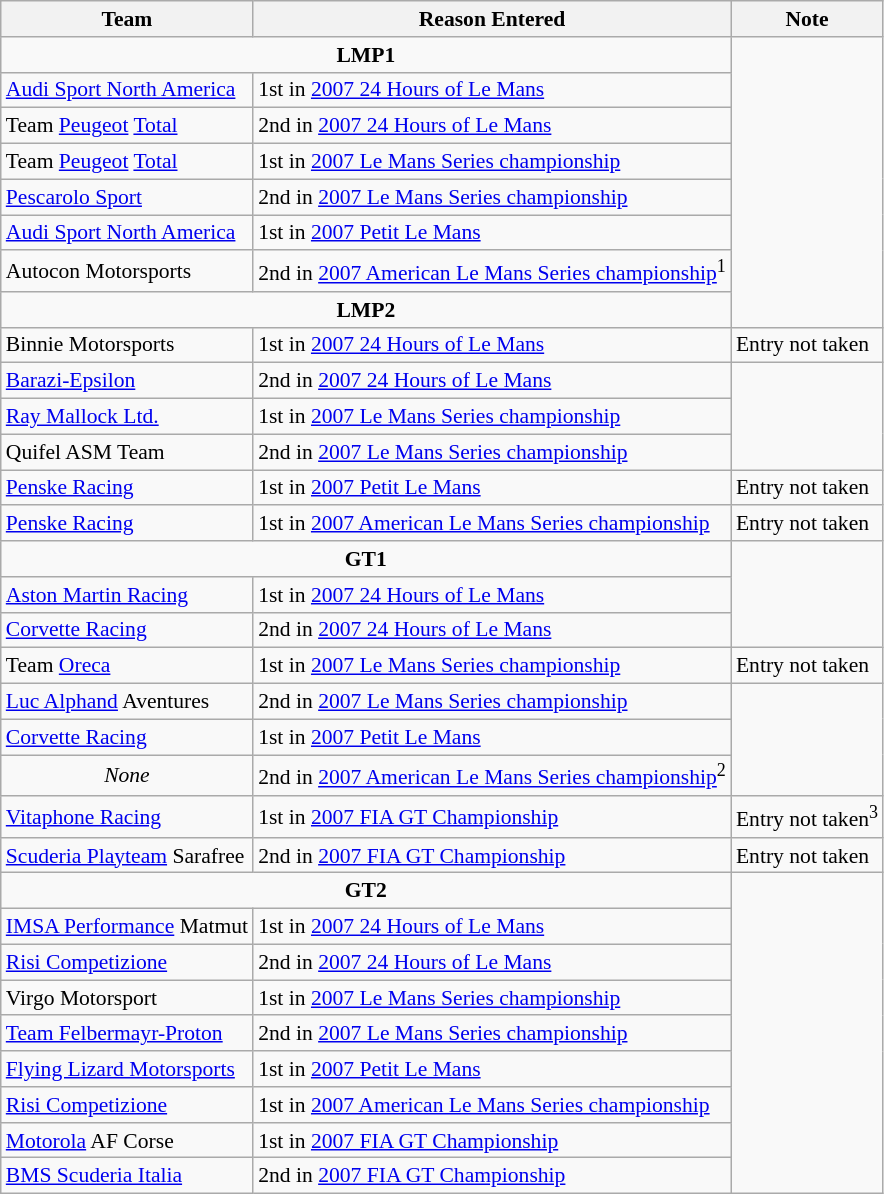<table class="wikitable" style="font-size: 90%;">
<tr>
<th>Team</th>
<th>Reason Entered</th>
<th>Note</th>
</tr>
<tr>
<td colspan="2" style="text-align:center;"><strong>LMP1</strong></td>
</tr>
<tr>
<td> <a href='#'>Audi Sport North America</a></td>
<td>1st in <a href='#'>2007 24 Hours of Le Mans</a></td>
</tr>
<tr>
<td> Team <a href='#'>Peugeot</a> <a href='#'>Total</a></td>
<td>2nd in <a href='#'>2007 24 Hours of Le Mans</a></td>
</tr>
<tr>
<td> Team <a href='#'>Peugeot</a> <a href='#'>Total</a></td>
<td>1st in <a href='#'>2007 Le Mans Series championship</a></td>
</tr>
<tr>
<td> <a href='#'>Pescarolo Sport</a></td>
<td>2nd in <a href='#'>2007 Le Mans Series championship</a></td>
</tr>
<tr>
<td> <a href='#'>Audi Sport North America</a></td>
<td>1st in <a href='#'>2007 Petit Le Mans</a></td>
</tr>
<tr>
<td> Autocon Motorsports</td>
<td>2nd in <a href='#'>2007 American Le Mans Series championship</a><sup>1</sup></td>
</tr>
<tr>
<td colspan="2" style="text-align:center;"><strong>LMP2</strong></td>
</tr>
<tr>
<td> Binnie Motorsports</td>
<td>1st in <a href='#'>2007 24 Hours of Le Mans</a></td>
<td>Entry not taken</td>
</tr>
<tr>
<td> <a href='#'>Barazi-Epsilon</a></td>
<td>2nd in <a href='#'>2007 24 Hours of Le Mans</a></td>
</tr>
<tr>
<td> <a href='#'>Ray Mallock Ltd.</a></td>
<td>1st in <a href='#'>2007 Le Mans Series championship</a></td>
</tr>
<tr>
<td> Quifel ASM Team</td>
<td>2nd in <a href='#'>2007 Le Mans Series championship</a></td>
</tr>
<tr>
<td> <a href='#'>Penske Racing</a></td>
<td>1st in <a href='#'>2007 Petit Le Mans</a></td>
<td>Entry not taken</td>
</tr>
<tr>
<td> <a href='#'>Penske Racing</a></td>
<td>1st in <a href='#'>2007 American Le Mans Series championship</a></td>
<td>Entry not taken</td>
</tr>
<tr>
<td colspan="2" style="text-align:center;"><strong>GT1</strong></td>
</tr>
<tr>
<td> <a href='#'>Aston Martin Racing</a></td>
<td>1st in <a href='#'>2007 24 Hours of Le Mans</a></td>
</tr>
<tr>
<td> <a href='#'>Corvette Racing</a></td>
<td>2nd in <a href='#'>2007 24 Hours of Le Mans</a></td>
</tr>
<tr>
<td> Team <a href='#'>Oreca</a></td>
<td>1st in <a href='#'>2007 Le Mans Series championship</a></td>
<td>Entry not taken</td>
</tr>
<tr>
<td> <a href='#'>Luc Alphand</a> Aventures</td>
<td>2nd in <a href='#'>2007 Le Mans Series championship</a></td>
</tr>
<tr>
<td> <a href='#'>Corvette Racing</a></td>
<td>1st in <a href='#'>2007 Petit Le Mans</a></td>
</tr>
<tr>
<td style="text-align:center;"><em>None</em></td>
<td>2nd in <a href='#'>2007 American Le Mans Series championship</a><sup>2</sup></td>
</tr>
<tr>
<td> <a href='#'>Vitaphone Racing</a></td>
<td>1st in <a href='#'>2007 FIA GT Championship</a></td>
<td>Entry not taken<sup>3</sup></td>
</tr>
<tr>
<td> <a href='#'>Scuderia Playteam</a> Sarafree</td>
<td>2nd in <a href='#'>2007 FIA GT Championship</a></td>
<td>Entry not taken</td>
</tr>
<tr>
<td colspan="2" style="text-align:center;"><strong>GT2</strong></td>
</tr>
<tr>
<td> <a href='#'>IMSA Performance</a> Matmut</td>
<td>1st in <a href='#'>2007 24 Hours of Le Mans</a></td>
</tr>
<tr>
<td> <a href='#'>Risi Competizione</a></td>
<td>2nd in <a href='#'>2007 24 Hours of Le Mans</a></td>
</tr>
<tr>
<td> Virgo Motorsport</td>
<td>1st in <a href='#'>2007 Le Mans Series championship</a></td>
</tr>
<tr>
<td> <a href='#'>Team Felbermayr-Proton</a></td>
<td>2nd in <a href='#'>2007 Le Mans Series championship</a></td>
</tr>
<tr>
<td> <a href='#'>Flying Lizard Motorsports</a></td>
<td>1st in <a href='#'>2007 Petit Le Mans</a></td>
</tr>
<tr>
<td> <a href='#'>Risi Competizione</a></td>
<td>1st in <a href='#'>2007 American Le Mans Series championship</a></td>
</tr>
<tr>
<td> <a href='#'>Motorola</a> AF Corse</td>
<td>1st in <a href='#'>2007 FIA GT Championship</a></td>
</tr>
<tr>
<td> <a href='#'>BMS Scuderia Italia</a></td>
<td>2nd in <a href='#'>2007 FIA GT Championship</a></td>
</tr>
</table>
